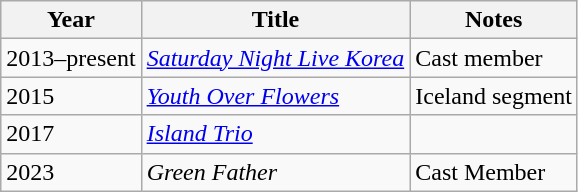<table class="wikitable">
<tr>
<th>Year</th>
<th>Title</th>
<th>Notes</th>
</tr>
<tr>
<td>2013–present</td>
<td><em><a href='#'>Saturday Night Live Korea</a></em></td>
<td>Cast member</td>
</tr>
<tr>
<td>2015</td>
<td><em><a href='#'>Youth Over Flowers</a></em></td>
<td>Iceland segment</td>
</tr>
<tr>
<td>2017</td>
<td><em><a href='#'>Island Trio</a></em></td>
<td></td>
</tr>
<tr>
<td>2023</td>
<td><em>Green Father</em></td>
<td>Cast Member</td>
</tr>
</table>
